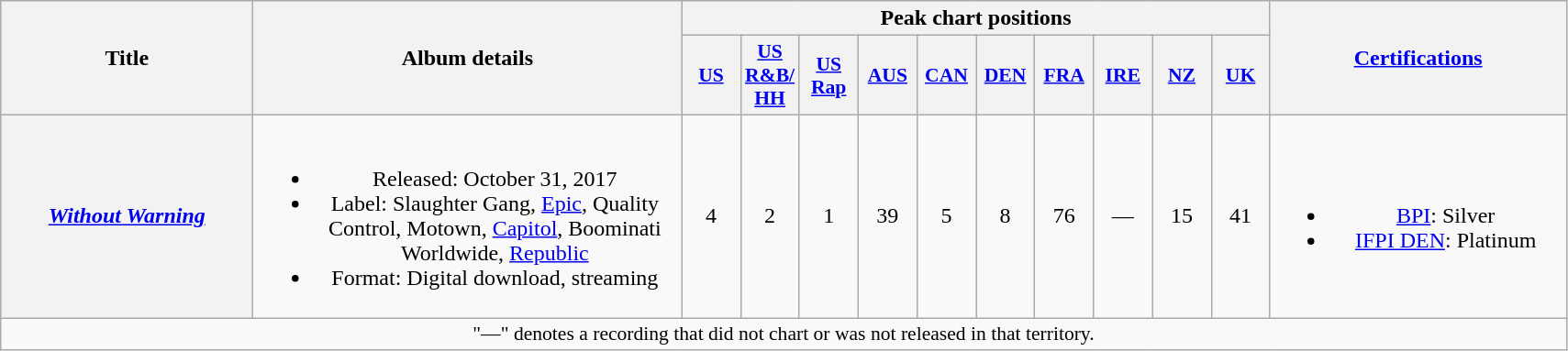<table class="wikitable plainrowheaders" style="text-align:center;">
<tr>
<th scope="col" rowspan="2" style="width:11em;">Title</th>
<th scope="col" rowspan="2" style="width:19em;">Album details</th>
<th scope="col" colspan="10">Peak chart positions</th>
<th scope="col" rowspan="2" style="width:13em;"><a href='#'>Certifications</a></th>
</tr>
<tr>
<th scope="col" style="width:2.5em;font-size:90%;"><a href='#'>US</a><br></th>
<th scope="col" style="width:2.5em;font-size:90%;"><a href='#'>US<br>R&B/<br>HH</a><br></th>
<th scope="col" style="width:2.5em;font-size:90%;"><a href='#'>US<br>Rap</a><br></th>
<th scope="col" style="width:2.5em;font-size:90%;"><a href='#'>AUS</a><br></th>
<th scope="col" style="width:2.5em;font-size:90%;"><a href='#'>CAN</a><br></th>
<th scope="col" style="width:2.5em;font-size:90%;"><a href='#'>DEN</a><br></th>
<th scope="col" style="width:2.5em;font-size:90%;"><a href='#'>FRA</a><br></th>
<th scope="col" style="width:2.5em;font-size:90%;"><a href='#'>IRE</a><br></th>
<th scope="col" style="width:2.5em;font-size:90%;"><a href='#'>NZ</a><br></th>
<th scope="col" style="width:2.5em;font-size:90%;"><a href='#'>UK</a><br></th>
</tr>
<tr>
<th scope="row"><em><a href='#'>Without Warning</a></em><br></th>
<td><br><ul><li>Released: October 31, 2017</li><li>Label: Slaughter Gang, <a href='#'>Epic</a>, Quality Control, Motown, <a href='#'>Capitol</a>, Boominati Worldwide, <a href='#'>Republic</a></li><li>Format: Digital download, streaming</li></ul></td>
<td>4</td>
<td>2</td>
<td>1</td>
<td>39</td>
<td>5</td>
<td>8</td>
<td>76</td>
<td>—</td>
<td>15</td>
<td>41</td>
<td><br><ul><li><a href='#'>BPI</a>: Silver</li><li><a href='#'>IFPI DEN</a>: Platinum</li></ul></td>
</tr>
<tr>
<td colspan="14" style="font-size:90%">"—" denotes a recording that did not chart or was not released in that territory.</td>
</tr>
</table>
